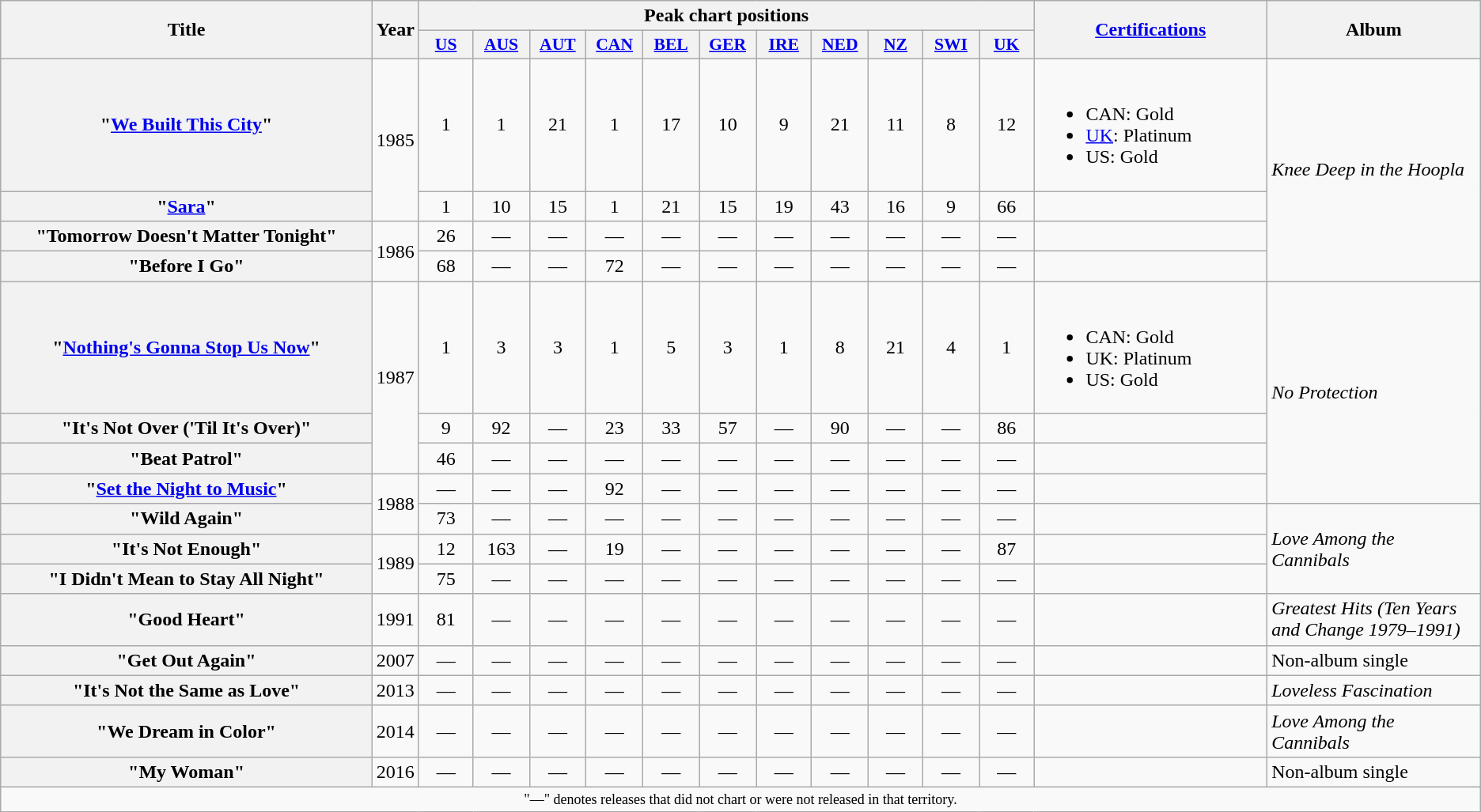<table class="wikitable plainrowheaders">
<tr>
<th rowspan="2" style="width:22em;">Title</th>
<th rowspan="2">Year</th>
<th colspan="11">Peak chart positions</th>
<th rowspan="2" style="width:13em;"><a href='#'>Certifications</a></th>
<th rowspan="2" style="width:12em;">Album</th>
</tr>
<tr>
<th style="width:3em;font-size:90%;"><a href='#'>US</a><br></th>
<th style="width:3em;font-size:90%;"><a href='#'>AUS</a><br></th>
<th style="width:3em;font-size:90%;"><a href='#'>AUT</a><br></th>
<th style="width:3em;font-size:90%;"><a href='#'>CAN</a><br></th>
<th style="width:3em;font-size:90%;"><a href='#'>BEL</a><br></th>
<th style="width:3em;font-size:90%;"><a href='#'>GER</a><br></th>
<th style="width:3em;font-size:90%;"><a href='#'>IRE</a><br></th>
<th style="width:3em;font-size:90%;"><a href='#'>NED</a><br></th>
<th style="width:3em;font-size:90%;"><a href='#'>NZ</a><br></th>
<th style="width:3em;font-size:90%;"><a href='#'>SWI</a><br></th>
<th style="width:3em;font-size:90%;"><a href='#'>UK</a><br></th>
</tr>
<tr>
<th scope="row">"<a href='#'>We Built This City</a>"</th>
<td rowspan="2">1985</td>
<td align="center">1</td>
<td align="center">1</td>
<td align="center">21</td>
<td align="center">1</td>
<td align="center">17</td>
<td align="center">10</td>
<td align="center">9</td>
<td align="center">21</td>
<td align="center">11</td>
<td align="center">8</td>
<td align="center">12</td>
<td><br><ul><li>CAN: Gold</li><li><a href='#'>UK</a>: Platinum</li><li>US: Gold</li></ul></td>
<td rowspan="4"><em>Knee Deep in the Hoopla</em></td>
</tr>
<tr>
<th scope="row">"<a href='#'>Sara</a>"</th>
<td align="center">1</td>
<td align="center">10</td>
<td align="center">15</td>
<td align="center">1</td>
<td align="center">21</td>
<td align="center">15</td>
<td align="center">19</td>
<td align="center">43</td>
<td align="center">16</td>
<td align="center">9</td>
<td align="center">66</td>
<td></td>
</tr>
<tr>
<th scope="row">"Tomorrow Doesn't Matter Tonight"</th>
<td rowspan="2">1986</td>
<td align="center">26</td>
<td align="center">—</td>
<td align="center">—</td>
<td align="center">—</td>
<td align="center">—</td>
<td align="center">—</td>
<td align="center">—</td>
<td align="center">—</td>
<td align="center">—</td>
<td align="center">—</td>
<td align="center">—</td>
<td></td>
</tr>
<tr>
<th scope="row">"Before I Go"</th>
<td align="center">68</td>
<td align="center">—</td>
<td align="center">—</td>
<td align="center">72</td>
<td align="center">—</td>
<td align="center">—</td>
<td align="center">—</td>
<td align="center">—</td>
<td align="center">—</td>
<td align="center">—</td>
<td align="center">—</td>
<td></td>
</tr>
<tr>
<th scope="row">"<a href='#'>Nothing's Gonna Stop Us Now</a>"</th>
<td rowspan="3">1987</td>
<td align="center">1</td>
<td align="center">3</td>
<td align="center">3</td>
<td align="center">1</td>
<td align="center">5</td>
<td align="center">3</td>
<td align="center">1</td>
<td align="center">8</td>
<td align="center">21</td>
<td align="center">4</td>
<td align="center">1</td>
<td><br><ul><li>CAN: Gold</li><li>UK: Platinum</li><li>US: Gold</li></ul></td>
<td rowspan="4"><em>No Protection</em></td>
</tr>
<tr>
<th scope="row">"It's Not Over ('Til It's Over)"</th>
<td align="center">9</td>
<td align="center">92</td>
<td align="center">—</td>
<td align="center">23</td>
<td align="center">33</td>
<td align="center">57</td>
<td align="center">—</td>
<td align="center">90</td>
<td align="center">—</td>
<td align="center">—</td>
<td align="center">86</td>
<td></td>
</tr>
<tr>
<th scope="row">"Beat Patrol"</th>
<td align="center">46</td>
<td align="center">—</td>
<td align="center">—</td>
<td align="center">—</td>
<td align="center">—</td>
<td align="center">—</td>
<td align="center">—</td>
<td align="center">—</td>
<td align="center">—</td>
<td align="center">—</td>
<td align="center">—</td>
<td></td>
</tr>
<tr>
<th scope="row">"<a href='#'>Set the Night to Music</a>"</th>
<td rowspan="2">1988</td>
<td align="center">—</td>
<td align="center">—</td>
<td align="center">—</td>
<td align="center">92</td>
<td align="center">—</td>
<td align="center">—</td>
<td align="center">—</td>
<td align="center">—</td>
<td align="center">—</td>
<td align="center">—</td>
<td align="center">—</td>
<td></td>
</tr>
<tr>
<th scope="row">"Wild Again"</th>
<td align="center">73</td>
<td align="center">—</td>
<td align="center">—</td>
<td align="center">—</td>
<td align="center">—</td>
<td align="center">—</td>
<td align="center">—</td>
<td align="center">—</td>
<td align="center">—</td>
<td align="center">—</td>
<td align="center">—</td>
<td></td>
<td rowspan=3><em>Love Among the Cannibals</em></td>
</tr>
<tr>
<th scope="row">"It's Not Enough"</th>
<td rowspan="2">1989</td>
<td align="center">12</td>
<td align="center">163</td>
<td align="center">—</td>
<td align="center">19</td>
<td align="center">—</td>
<td align="center">—</td>
<td align="center">—</td>
<td align="center">—</td>
<td align="center">—</td>
<td align="center">—</td>
<td align="center">87</td>
<td></td>
</tr>
<tr>
<th scope="row">"I Didn't Mean to Stay All Night"</th>
<td align="center">75</td>
<td align="center">—</td>
<td align="center">—</td>
<td align="center">—</td>
<td align="center">—</td>
<td align="center">—</td>
<td align="center">—</td>
<td align="center">—</td>
<td align="center">—</td>
<td align="center">—</td>
<td align="center">—</td>
<td></td>
</tr>
<tr>
<th scope="row">"Good Heart"</th>
<td>1991</td>
<td align="center">81</td>
<td align="center">—</td>
<td align="center">—</td>
<td align="center">—</td>
<td align="center">—</td>
<td align="center">—</td>
<td align="center">—</td>
<td align="center">—</td>
<td align="center">—</td>
<td align="center">—</td>
<td align="center">—</td>
<td></td>
<td><em>Greatest Hits (Ten Years and Change 1979–1991)</em></td>
</tr>
<tr>
<th scope="row">"Get Out Again"</th>
<td>2007</td>
<td align="center">—</td>
<td align="center">—</td>
<td align="center">—</td>
<td align="center">—</td>
<td align="center">—</td>
<td align="center">—</td>
<td align="center">—</td>
<td align="center">—</td>
<td align="center">—</td>
<td align="center">—</td>
<td align="center">—</td>
<td></td>
<td>Non-album single</td>
</tr>
<tr>
<th scope="row">"It's Not the Same as Love"</th>
<td>2013</td>
<td align="center">—</td>
<td align="center">—</td>
<td align="center">—</td>
<td align="center">—</td>
<td align="center">—</td>
<td align="center">—</td>
<td align="center">—</td>
<td align="center">—</td>
<td align="center">—</td>
<td align="center">—</td>
<td align="center">—</td>
<td></td>
<td><em>Loveless Fascination</em></td>
</tr>
<tr>
<th scope="row">"We Dream in Color"</th>
<td>2014</td>
<td align="center">—</td>
<td align="center">—</td>
<td align="center">—</td>
<td align="center">—</td>
<td align="center">—</td>
<td align="center">—</td>
<td align="center">—</td>
<td align="center">—</td>
<td align="center">—</td>
<td align="center">—</td>
<td align="center">—</td>
<td></td>
<td><em>Love Among the Cannibals</em></td>
</tr>
<tr>
<th scope="row">"My Woman"</th>
<td>2016</td>
<td align="center">—</td>
<td align="center">—</td>
<td align="center">—</td>
<td align="center">—</td>
<td align="center">—</td>
<td align="center">—</td>
<td align="center">—</td>
<td align="center">—</td>
<td align="center">—</td>
<td align="center">—</td>
<td align="center">—</td>
<td></td>
<td>Non-album single</td>
</tr>
<tr>
<td colspan="16" style="text-align:center; font-size:9pt;">"—" denotes releases that did not chart or were not released in that territory.</td>
</tr>
</table>
